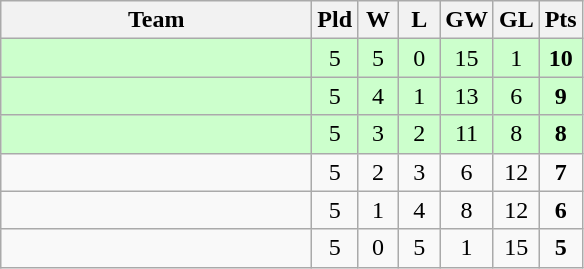<table class="wikitable" style="text-align:center">
<tr>
<th width=200>Team</th>
<th width=20>Pld</th>
<th width=20>W</th>
<th width=20>L</th>
<th width=20>GW</th>
<th width=20>GL</th>
<th width=20>Pts</th>
</tr>
<tr bgcolor="ccffcc">
<td style="text-align:left;"></td>
<td>5</td>
<td>5</td>
<td>0</td>
<td>15</td>
<td>1</td>
<td><strong>10</strong></td>
</tr>
<tr bgcolor="ccffcc">
<td style="text-align:left;"></td>
<td>5</td>
<td>4</td>
<td>1</td>
<td>13</td>
<td>6</td>
<td><strong>9</strong></td>
</tr>
<tr bgcolor="ccffcc">
<td style="text-align:left;"></td>
<td>5</td>
<td>3</td>
<td>2</td>
<td>11</td>
<td>8</td>
<td><strong>8</strong></td>
</tr>
<tr>
<td style="text-align:left;"></td>
<td>5</td>
<td>2</td>
<td>3</td>
<td>6</td>
<td>12</td>
<td><strong>7</strong></td>
</tr>
<tr>
<td style="text-align:left;"></td>
<td>5</td>
<td>1</td>
<td>4</td>
<td>8</td>
<td>12</td>
<td><strong>6</strong></td>
</tr>
<tr>
<td style="text-align:left;"></td>
<td>5</td>
<td>0</td>
<td>5</td>
<td>1</td>
<td>15</td>
<td><strong>5</strong></td>
</tr>
</table>
